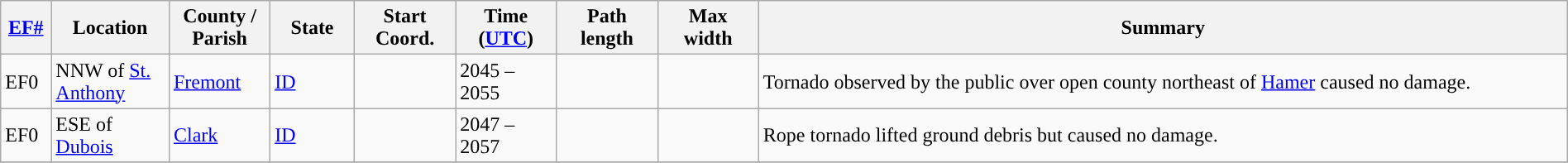<table class="wikitable sortable" style="width:100%;">
<tr>
<th scope="col" width="3%" align="center"><a href='#'>EF#</a></th>
<th scope="col" width="7%" align="center" class="unsortable">Location</th>
<th scope="col" width="6%" align="center" class="unsortable">County / Parish</th>
<th scope="col" width="5%" align="center">State</th>
<th scope="col" width="6%" align="center">Start Coord.</th>
<th scope="col" width="6%" align="center">Time (<a href='#'>UTC</a>)</th>
<th scope="col" width="6%" align="center">Path length</th>
<th scope="col" width="6%" align="center">Max width</th>
<th scope="col" width="48%" class="unsortable" align="center">Summary</th>
</tr>
<tr>
<td>EF0</td>
<td>NNW of <a href='#'>St. Anthony</a></td>
<td><a href='#'>Fremont</a></td>
<td><a href='#'>ID</a></td>
<td></td>
<td>2045 – 2055</td>
<td></td>
<td></td>
<td>Tornado observed by the public over open county northeast of <a href='#'>Hamer</a> caused no damage.</td>
</tr>
<tr>
<td>EF0</td>
<td>ESE of <a href='#'>Dubois</a></td>
<td><a href='#'>Clark</a></td>
<td><a href='#'>ID</a></td>
<td></td>
<td>2047 – 2057</td>
<td></td>
<td></td>
<td>Rope tornado lifted ground debris but caused no damage.</td>
</tr>
<tr>
</tr>
</table>
